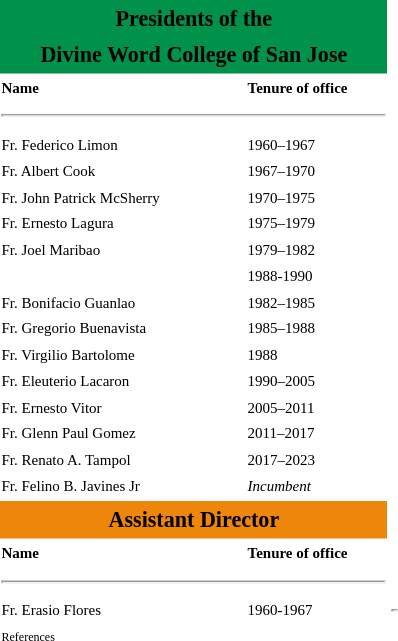<table class="toccolours" style="float:right; margin-left:1em; font-size:92%; line-height:1.6em; width:270px;">
<tr>
<th colspan="2" style="text-align: center;background-color:#00924a"><span><strong>Presidents of the <br>Divine Word College of San Jose</strong></span></th>
</tr>
<tr style="text-align:left; font-size:x-small; line-height:1.3em;">
<td scope="col" width="160"><strong>Name</strong></td>
<td><strong>Tenure of office</strong></td>
</tr>
<tr>
<td colspan="2"><hr></td>
</tr>
<tr style="text-align:left; font-size:x-small; line-height:1.35em;">
<td>Fr. Federico Limon </td>
<td>1960–1967</td>
</tr>
<tr style="text-align:left; font-size:x-small; line-height:1.35em;">
<td>Fr. Albert Cook </td>
<td>1967–1970</td>
</tr>
<tr style="text-align:left; font-size:x-small; line-height:1.35em;">
<td>Fr. John Patrick McSherry </td>
<td>1970–1975</td>
</tr>
<tr style="text-align:left; font-size:x-small; line-height:1.35em;">
<td>Fr. Ernesto Lagura </td>
<td>1975–1979</td>
</tr>
<tr style="text-align:left; font-size:x-small; line-height:1.35em;">
<td>Fr. Joel Maribao </td>
<td>1979–1982</td>
</tr>
<tr style="text-align:left; font-size:x-small; line-height:1.35em;">
<td></td>
<td>1988-1990</td>
</tr>
<tr style="text-align:left; font-size:x-small; line-height:1.35em;">
<td>Fr. Bonifacio Guanlao </td>
<td>1982–1985</td>
</tr>
<tr style="text-align:left; font-size:x-small; line-height:1.35em;">
<td>Fr. Gregorio Buenavista </td>
<td>1985–1988</td>
</tr>
<tr style="text-align:left; font-size:x-small; line-height:1.35em;">
<td>Fr. Virgilio Bartolome </td>
<td>1988</td>
</tr>
<tr style="text-align:left; font-size:x-small; line-height:1.35em;">
<td>Fr. Eleuterio Lacaron </td>
<td>1990–2005</td>
</tr>
<tr style="text-align:left; font-size:x-small; line-height:1.35em;">
<td>Fr. Ernesto Vitor </td>
<td>2005–2011</td>
</tr>
<tr style="text-align:left; font-size:x-small; line-height:1.35em;">
<td>Fr. Glenn Paul Gomez </td>
<td>2011–2017</td>
</tr>
<tr style="text-align:left; font-size:x-small; line-height:1.35em;">
<td>Fr. Renato A. Tampol </td>
<td>2017–2023</td>
</tr>
<tr style="text-align:left; font-size:x-small; line-height:1.35em;">
<td>Fr. Felino B. Javines Jr </td>
<td><em>Incumbent</em></td>
</tr>
<tr>
<th colspan="2" style="text-align: center;background-color:#ee860c"><span><strong>Assistant Director</strong></span></th>
</tr>
<tr style="text-align:left; font-size:x-small; line-height:1.3em;">
<td scope="col" width="160"><strong>Name</strong></td>
<td><strong>Tenure of office</strong></td>
</tr>
<tr>
<th colspan="2"><hr></th>
</tr>
<tr style="text-align:left; font-size:x-small; line-height:1.35em;">
<td>Fr. Erasio Flores </td>
<td>1960-1967</td>
<td colspan="2"><hr></td>
</tr>
<tr style="text-align:left; font-size:x-small; line-height:1.35em;">
<td style="font-size: 80%;">References</td>
<td></td>
</tr>
<tr>
</tr>
</table>
